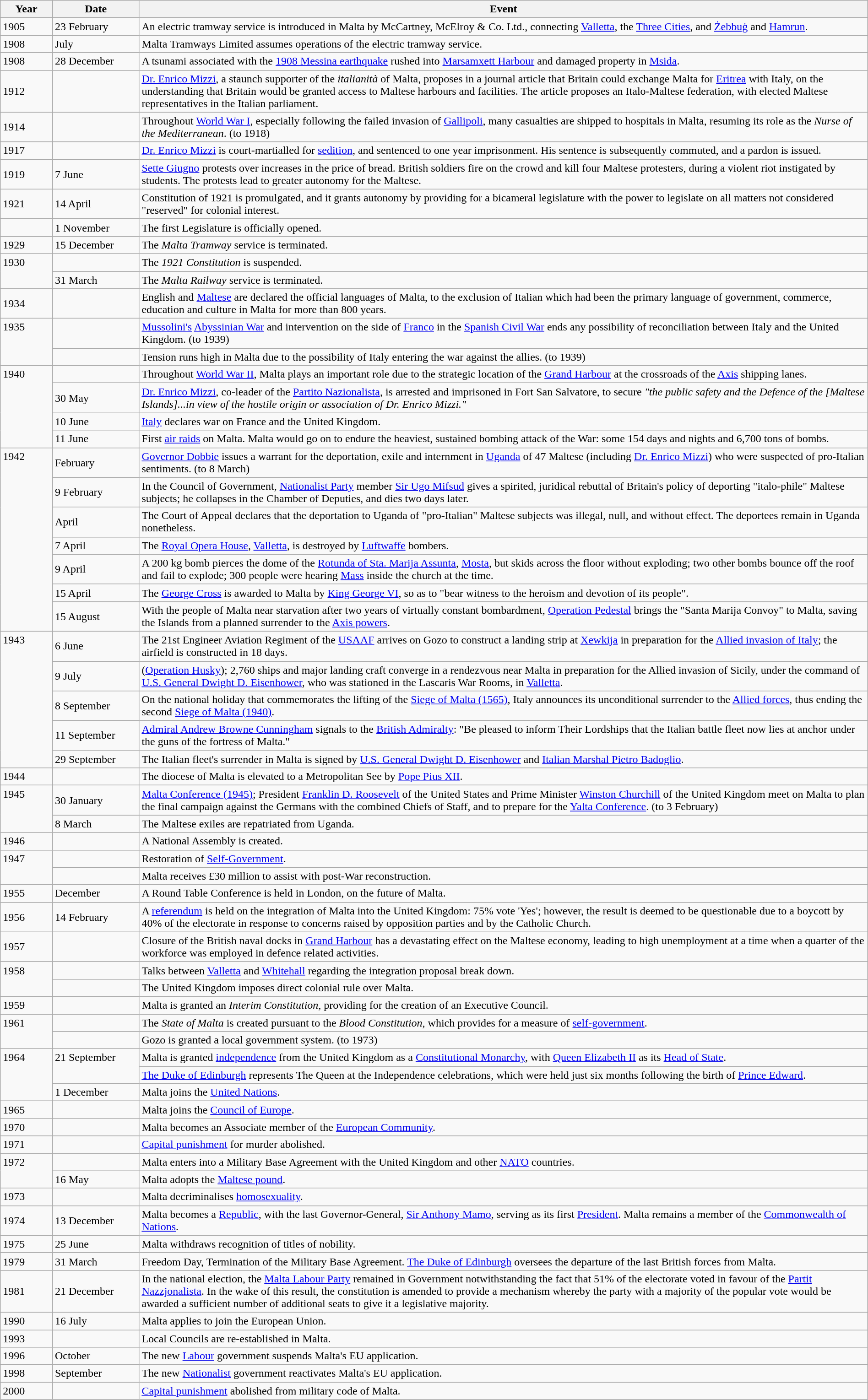<table class="wikitable" width="100%">
<tr>
<th style="width:6%">Year</th>
<th style="width:10%">Date</th>
<th>Event</th>
</tr>
<tr>
<td>1905</td>
<td>23 February</td>
<td>An electric tramway service is introduced in Malta by McCartney, McElroy & Co. Ltd., connecting <a href='#'>Valletta</a>, the <a href='#'>Three Cities</a>, and <a href='#'>Żebbuġ</a> and <a href='#'>Ħamrun</a>.</td>
</tr>
<tr>
<td>1908</td>
<td>July</td>
<td>Malta Tramways Limited assumes operations of the electric tramway service.</td>
</tr>
<tr>
<td>1908</td>
<td>28 December</td>
<td>A tsunami associated with the <a href='#'>1908 Messina earthquake</a> rushed into <a href='#'>Marsamxett Harbour</a> and damaged property in <a href='#'>Msida</a>.</td>
</tr>
<tr>
<td>1912</td>
<td></td>
<td><a href='#'>Dr. Enrico Mizzi</a>, a staunch supporter of the <em>italianità</em> of Malta, proposes in a journal article that Britain could exchange Malta for <a href='#'>Eritrea</a> with Italy, on the understanding that Britain would be granted access to Maltese harbours and facilities.  The article proposes an Italo-Maltese federation, with elected Maltese representatives in the Italian parliament.</td>
</tr>
<tr>
<td>1914</td>
<td></td>
<td>Throughout <a href='#'>World War I</a>, especially following the failed invasion of <a href='#'>Gallipoli</a>, many casualties are shipped to hospitals in Malta, resuming its role as the <em>Nurse of the Mediterranean</em>. (to 1918)</td>
</tr>
<tr>
<td>1917</td>
<td></td>
<td><a href='#'>Dr. Enrico Mizzi</a> is court-martialled for <a href='#'>sedition</a>, and sentenced to one year imprisonment.  His sentence is subsequently commuted, and a pardon is issued.</td>
</tr>
<tr>
<td>1919</td>
<td>7 June</td>
<td><a href='#'>Sette Giugno</a> protests over increases in the price of bread. British soldiers fire on the crowd and kill four Maltese protesters, during a violent riot instigated by students. The protests lead to greater autonomy for the Maltese.</td>
</tr>
<tr>
<td>1921</td>
<td>14 April</td>
<td>Constitution of 1921 is promulgated, and it grants autonomy by providing for a bicameral legislature with the power to legislate on all matters not considered "reserved" for colonial interest.</td>
</tr>
<tr>
<td></td>
<td>1 November</td>
<td>The first Legislature is officially opened.</td>
</tr>
<tr>
<td>1929</td>
<td>15 December</td>
<td>The <em>Malta Tramway</em> service is terminated.</td>
</tr>
<tr>
<td rowspan="2" valign="top">1930</td>
<td></td>
<td>The <em>1921 Constitution</em> is suspended.</td>
</tr>
<tr>
<td>31 March</td>
<td>The <em>Malta Railway</em> service is terminated.</td>
</tr>
<tr>
<td>1934</td>
<td></td>
<td>English and <a href='#'>Maltese</a> are declared the official languages of Malta, to the exclusion of Italian which had been the primary language of government, commerce, education and culture in Malta for more than 800 years.</td>
</tr>
<tr>
<td rowspan="2" valign="top">1935</td>
<td></td>
<td><a href='#'>Mussolini's</a> <a href='#'>Abyssinian War</a> and intervention on the side of <a href='#'>Franco</a> in the <a href='#'>Spanish Civil War</a> ends any possibility of reconciliation between Italy and the United Kingdom. (to 1939)</td>
</tr>
<tr>
<td></td>
<td>Tension runs high in Malta due to the possibility of Italy entering the war against the allies. (to 1939)</td>
</tr>
<tr>
<td rowspan="4" valign="top">1940</td>
<td></td>
<td>Throughout <a href='#'>World War II</a>, Malta plays an important role due to the strategic location of the <a href='#'>Grand Harbour</a> at the crossroads of the <a href='#'>Axis</a> shipping lanes.</td>
</tr>
<tr>
<td>30 May</td>
<td><a href='#'>Dr. Enrico Mizzi</a>, co-leader of the <a href='#'>Partito Nazionalista</a>, is arrested and imprisoned in Fort San Salvatore, to secure <em>"the public safety and the Defence of the [Maltese Islands]...in view of the hostile origin or association of Dr. Enrico Mizzi."</em></td>
</tr>
<tr>
<td>10 June</td>
<td><a href='#'>Italy</a> declares war on France and the United Kingdom.</td>
</tr>
<tr>
<td>11 June</td>
<td>First <a href='#'>air raids</a> on Malta.  Malta would go on to endure the heaviest, sustained bombing attack of the War: some 154 days and nights and 6,700 tons of bombs.</td>
</tr>
<tr>
<td rowspan="7" valign="top">1942</td>
<td>February</td>
<td><a href='#'>Governor Dobbie</a> issues a warrant for the deportation, exile and internment in <a href='#'>Uganda</a> of 47 Maltese (including <a href='#'>Dr. Enrico Mizzi</a>) who were suspected of pro-Italian sentiments. (to 8 March)</td>
</tr>
<tr>
<td>9 February</td>
<td>In the Council of Government, <a href='#'>Nationalist Party</a> member <a href='#'>Sir Ugo Mifsud</a> gives a spirited, juridical rebuttal of Britain's policy of deporting "italo-phile" Maltese subjects; he collapses in the Chamber of Deputies, and dies two days later.</td>
</tr>
<tr>
<td>April</td>
<td>The Court of Appeal declares that the deportation to Uganda of "pro-Italian" Maltese subjects was illegal, null, and without effect.  The deportees remain in Uganda nonetheless.</td>
</tr>
<tr>
<td>7 April</td>
<td>The <a href='#'>Royal Opera House</a>, <a href='#'>Valletta</a>, is destroyed by <a href='#'>Luftwaffe</a> bombers.</td>
</tr>
<tr>
<td>9 April</td>
<td>A 200 kg bomb pierces the dome of the <a href='#'>Rotunda of Sta. Marija Assunta</a>, <a href='#'>Mosta</a>, but skids across the floor without exploding; two other bombs bounce off the roof and fail to explode; 300 people were hearing <a href='#'>Mass</a> inside the church at the time.</td>
</tr>
<tr>
<td>15 April</td>
<td>The <a href='#'>George Cross</a> is awarded to Malta by <a href='#'>King George VI</a>, so as to "bear witness to the heroism and devotion of its people".</td>
</tr>
<tr>
<td>15 August</td>
<td>With the people of Malta near starvation after two years of virtually constant bombardment, <a href='#'>Operation Pedestal</a> brings the "Santa Marija Convoy" to Malta, saving the Islands from a planned surrender to the <a href='#'>Axis powers</a>.</td>
</tr>
<tr>
<td rowspan="5" valign="top">1943</td>
<td>6 June</td>
<td>The 21st Engineer Aviation Regiment of the <a href='#'>USAAF</a> arrives on Gozo to construct a landing strip at <a href='#'>Xewkija</a> in preparation for the <a href='#'>Allied invasion of Italy</a>; the airfield is constructed in 18 days.</td>
</tr>
<tr>
<td>9 July</td>
<td>(<a href='#'>Operation Husky</a>); 2,760 ships and major landing craft converge in a rendezvous near Malta in preparation for the Allied invasion of Sicily, under the command of <a href='#'>U.S. General Dwight D. Eisenhower</a>, who was stationed in the Lascaris War Rooms, in <a href='#'>Valletta</a>.</td>
</tr>
<tr>
<td>8 September</td>
<td>On the national holiday that commemorates the lifting of the <a href='#'>Siege of Malta (1565)</a>, Italy announces its unconditional surrender to the <a href='#'>Allied forces</a>, thus ending the second <a href='#'>Siege of Malta (1940)</a>.</td>
</tr>
<tr>
<td>11 September</td>
<td><a href='#'>Admiral Andrew Browne Cunningham</a> signals to the <a href='#'>British Admiralty</a>: "Be pleased to inform Their Lordships that the Italian battle fleet now lies at anchor under the guns of the fortress of Malta."</td>
</tr>
<tr>
<td>29 September</td>
<td>The Italian fleet's surrender in Malta is signed by <a href='#'>U.S. General Dwight D. Eisenhower</a> and <a href='#'>Italian Marshal Pietro Badoglio</a>.</td>
</tr>
<tr>
<td>1944</td>
<td></td>
<td>The diocese of Malta is elevated to a Metropolitan See by <a href='#'>Pope Pius XII</a>.</td>
</tr>
<tr>
<td rowspan="2" valign="top">1945</td>
<td>30 January</td>
<td><a href='#'>Malta Conference (1945)</a>; President <a href='#'>Franklin D. Roosevelt</a> of the United States and Prime Minister <a href='#'>Winston Churchill</a> of the United Kingdom meet on Malta to plan the final campaign against the Germans with the combined Chiefs of Staff, and to prepare for the <a href='#'>Yalta Conference</a>. (to 3 February)</td>
</tr>
<tr>
<td>8 March</td>
<td>The Maltese exiles are repatriated from Uganda.</td>
</tr>
<tr>
<td>1946</td>
<td></td>
<td>A National Assembly is created.</td>
</tr>
<tr>
<td rowspan="2" valign="top">1947</td>
<td></td>
<td>Restoration of <a href='#'>Self-Government</a>.</td>
</tr>
<tr>
<td></td>
<td>Malta receives £30 million to assist with post-War reconstruction.</td>
</tr>
<tr>
<td>1955</td>
<td>December</td>
<td>A Round Table Conference is held in London, on the future of Malta.</td>
</tr>
<tr>
<td>1956</td>
<td>14 February</td>
<td>A <a href='#'>referendum</a> is held on the integration of Malta into the United Kingdom: 75% vote 'Yes'; however, the result is deemed to be questionable due to a boycott by 40% of the electorate in response to concerns raised by opposition parties and by the Catholic Church.</td>
</tr>
<tr>
<td>1957</td>
<td></td>
<td>Closure of the British naval docks in <a href='#'>Grand Harbour</a> has a devastating effect on the Maltese economy, leading to high unemployment at a time when a quarter of the workforce was employed in defence related activities.</td>
</tr>
<tr>
<td rowspan="2" valign="top">1958</td>
<td></td>
<td>Talks between <a href='#'>Valletta</a> and <a href='#'>Whitehall</a> regarding the integration proposal break down.</td>
</tr>
<tr>
<td></td>
<td>The United Kingdom imposes direct colonial rule over Malta.</td>
</tr>
<tr>
<td>1959</td>
<td></td>
<td>Malta is granted an <em>Interim Constitution</em>, providing for the creation of an Executive Council.</td>
</tr>
<tr>
<td rowspan="2" valign="top">1961</td>
<td></td>
<td>The <em>State of Malta</em> is created pursuant to the <em>Blood Constitution,</em> which provides for a measure of <a href='#'>self-government</a>.</td>
</tr>
<tr>
<td></td>
<td>Gozo is granted a local government system. (to 1973)</td>
</tr>
<tr>
<td rowspan="3" valign="top">1964</td>
<td rowspan="2" valign="top">21 September</td>
<td>Malta is granted <a href='#'>independence</a> from the United Kingdom as a <a href='#'>Constitutional Monarchy</a>, with <a href='#'>Queen Elizabeth II</a> as its <a href='#'>Head of State</a>.</td>
</tr>
<tr>
<td><a href='#'>The Duke of Edinburgh</a> represents The Queen at the Independence celebrations, which were held just six months following the birth of <a href='#'>Prince Edward</a>.</td>
</tr>
<tr>
<td>1 December</td>
<td>Malta joins the <a href='#'>United Nations</a>.</td>
</tr>
<tr>
<td>1965</td>
<td></td>
<td>Malta joins the <a href='#'>Council of Europe</a>.</td>
</tr>
<tr>
<td>1970</td>
<td></td>
<td>Malta becomes an Associate member of the <a href='#'>European Community</a>.</td>
</tr>
<tr>
<td>1971</td>
<td></td>
<td><a href='#'>Capital punishment</a> for murder abolished.</td>
</tr>
<tr>
<td rowspan="2" valign="top">1972</td>
<td></td>
<td>Malta enters into a Military Base Agreement with the United Kingdom and other <a href='#'>NATO</a> countries.</td>
</tr>
<tr>
<td>16 May</td>
<td>Malta adopts the <a href='#'>Maltese pound</a>.</td>
</tr>
<tr>
<td>1973</td>
<td></td>
<td>Malta decriminalises <a href='#'>homosexuality</a>.</td>
</tr>
<tr>
<td>1974</td>
<td>13 December</td>
<td>Malta becomes a <a href='#'>Republic</a>, with the last Governor-General, <a href='#'>Sir Anthony Mamo</a>, serving as its first <a href='#'>President</a>.  Malta remains a member of the <a href='#'>Commonwealth of Nations</a>.</td>
</tr>
<tr>
<td>1975</td>
<td>25 June</td>
<td>Malta withdraws recognition of titles of nobility.</td>
</tr>
<tr>
<td>1979</td>
<td>31 March</td>
<td>Freedom Day, Termination of the Military Base Agreement.  <a href='#'>The Duke of Edinburgh</a> oversees the departure of the last British forces from Malta.</td>
</tr>
<tr>
<td>1981</td>
<td>21 December</td>
<td>In the national election, the <a href='#'>Malta Labour Party</a> remained in Government notwithstanding the fact that 51% of the electorate voted in favour of the <a href='#'>Partit Nazzjonalista</a>.  In the wake of this result, the constitution is amended to provide a mechanism whereby the party with a majority of the popular vote would be awarded a sufficient number of additional seats to give it a legislative majority.</td>
</tr>
<tr>
<td>1990</td>
<td>16 July</td>
<td>Malta applies to join the European Union.</td>
</tr>
<tr>
<td>1993</td>
<td></td>
<td>Local Councils are re-established in Malta.</td>
</tr>
<tr>
<td>1996</td>
<td>October</td>
<td>The new <a href='#'>Labour</a> government suspends Malta's EU application.</td>
</tr>
<tr>
<td>1998</td>
<td>September</td>
<td>The new <a href='#'>Nationalist</a> government reactivates Malta's EU application.</td>
</tr>
<tr>
<td>2000</td>
<td></td>
<td><a href='#'>Capital punishment</a> abolished from military code of Malta.</td>
</tr>
</table>
